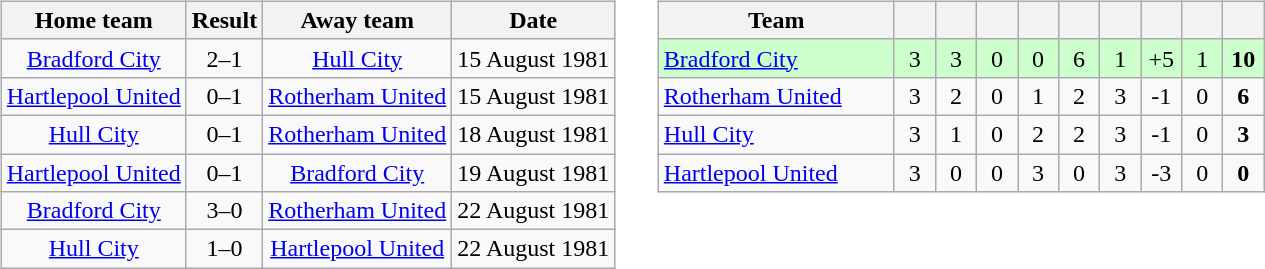<table>
<tr>
<td valign="top"><br><table class="wikitable" style="text-align: center">
<tr>
<th>Home team</th>
<th>Result</th>
<th>Away team</th>
<th>Date</th>
</tr>
<tr>
<td><a href='#'>Bradford City</a></td>
<td>2–1</td>
<td><a href='#'>Hull City</a></td>
<td>15 August 1981</td>
</tr>
<tr>
<td><a href='#'>Hartlepool United</a></td>
<td>0–1</td>
<td><a href='#'>Rotherham United</a></td>
<td>15 August 1981</td>
</tr>
<tr>
<td><a href='#'>Hull City</a></td>
<td>0–1</td>
<td><a href='#'>Rotherham United</a></td>
<td>18 August 1981</td>
</tr>
<tr>
<td><a href='#'>Hartlepool United</a></td>
<td>0–1</td>
<td><a href='#'>Bradford City</a></td>
<td>19 August 1981</td>
</tr>
<tr>
<td><a href='#'>Bradford City</a></td>
<td>3–0</td>
<td><a href='#'>Rotherham United</a></td>
<td>22 August 1981</td>
</tr>
<tr>
<td><a href='#'>Hull City</a></td>
<td>1–0</td>
<td><a href='#'>Hartlepool United</a></td>
<td>22 August 1981</td>
</tr>
</table>
</td>
<td width="1"> </td>
<td valign="top"><br><table class="wikitable" style="text-align:center">
<tr>
<th width=150>Team</th>
<th width=20></th>
<th width=20></th>
<th width=20></th>
<th width=20></th>
<th width=20></th>
<th width=20></th>
<th width=20></th>
<th width=20></th>
<th width=20></th>
</tr>
<tr bgcolor="#ccffcc">
<td align="left"><a href='#'>Bradford City</a></td>
<td>3</td>
<td>3</td>
<td>0</td>
<td>0</td>
<td>6</td>
<td>1</td>
<td>+5</td>
<td>1</td>
<td><strong>10</strong></td>
</tr>
<tr>
<td align="left"><a href='#'>Rotherham United</a></td>
<td>3</td>
<td>2</td>
<td>0</td>
<td>1</td>
<td>2</td>
<td>3</td>
<td>-1</td>
<td>0</td>
<td><strong>6</strong></td>
</tr>
<tr>
<td align="left"><a href='#'>Hull City</a></td>
<td>3</td>
<td>1</td>
<td>0</td>
<td>2</td>
<td>2</td>
<td>3</td>
<td>-1</td>
<td>0</td>
<td><strong>3</strong></td>
</tr>
<tr>
<td align="left"><a href='#'>Hartlepool United</a></td>
<td>3</td>
<td>0</td>
<td>0</td>
<td>3</td>
<td>0</td>
<td>3</td>
<td>-3</td>
<td>0</td>
<td><strong>0</strong></td>
</tr>
</table>
</td>
</tr>
</table>
